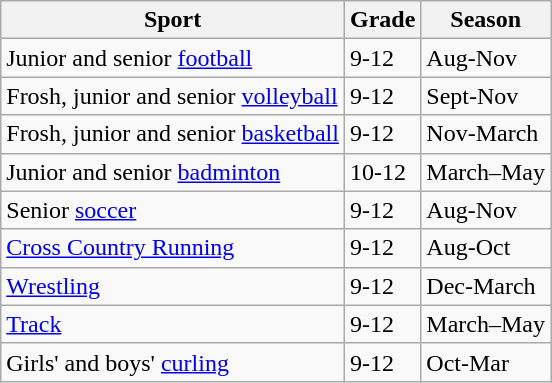<table class="wikitable">
<tr>
<th>Sport</th>
<th>Grade</th>
<th>Season</th>
</tr>
<tr>
<td>Junior and senior <a href='#'>football</a></td>
<td>9-12</td>
<td>Aug-Nov</td>
</tr>
<tr>
<td>Frosh, junior and senior <a href='#'>volleyball</a></td>
<td>9-12</td>
<td>Sept-Nov</td>
</tr>
<tr>
<td>Frosh, junior and senior <a href='#'>basketball</a></td>
<td>9-12</td>
<td>Nov-March</td>
</tr>
<tr>
<td>Junior and senior <a href='#'>badminton</a></td>
<td>10-12</td>
<td>March–May</td>
</tr>
<tr>
<td>Senior <a href='#'>soccer</a></td>
<td>9-12</td>
<td>Aug-Nov</td>
</tr>
<tr>
<td><a href='#'>Cross Country Running</a></td>
<td>9-12</td>
<td>Aug-Oct</td>
</tr>
<tr>
<td><a href='#'>Wrestling</a></td>
<td>9-12</td>
<td>Dec-March</td>
</tr>
<tr>
<td><a href='#'>Track</a></td>
<td>9-12</td>
<td>March–May</td>
</tr>
<tr>
<td>Girls' and boys' <a href='#'>curling</a></td>
<td>9-12</td>
<td>Oct-Mar</td>
</tr>
</table>
